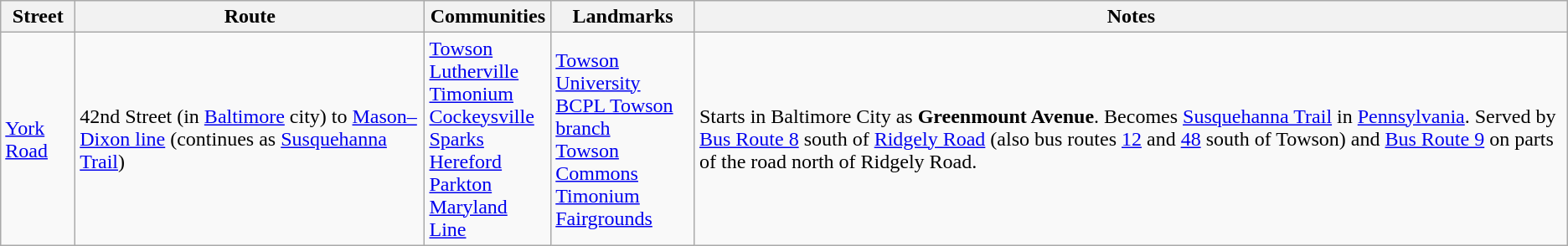<table class="wikitable">
<tr>
<th>Street</th>
<th>Route</th>
<th>Communities</th>
<th>Landmarks</th>
<th>Notes</th>
</tr>
<tr>
<td><a href='#'>York Road</a></td>
<td>42nd Street (in <a href='#'>Baltimore</a> city) to <a href='#'>Mason–Dixon line</a> (continues as <a href='#'>Susquehanna Trail</a>)</td>
<td><a href='#'>Towson</a><br><a href='#'>Lutherville</a><br><a href='#'>Timonium</a><br><a href='#'>Cockeysville</a><br><a href='#'>Sparks</a><br><a href='#'>Hereford</a><br><a href='#'>Parkton</a><br><a href='#'>Maryland Line</a></td>
<td><a href='#'>Towson University</a><br><a href='#'>BCPL Towson branch</a><br><a href='#'>Towson Commons</a><br><a href='#'>Timonium Fairgrounds</a></td>
<td>Starts in Baltimore City as <strong>Greenmount Avenue</strong>. Becomes <a href='#'>Susquehanna Trail</a> in <a href='#'>Pennsylvania</a>. Served by <a href='#'>Bus Route 8</a> south of <a href='#'>Ridgely Road</a> (also bus routes <a href='#'>12</a> and <a href='#'>48</a> south of Towson) and <a href='#'>Bus Route 9</a> on parts of the road north of Ridgely Road.</td>
</tr>
</table>
